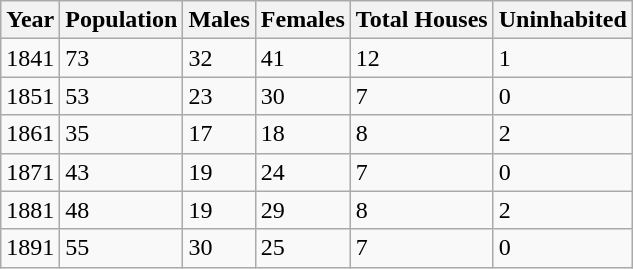<table class="wikitable">
<tr>
<th>Year</th>
<th>Population</th>
<th>Males</th>
<th>Females</th>
<th>Total Houses</th>
<th>Uninhabited</th>
</tr>
<tr>
<td>1841</td>
<td>73</td>
<td>32</td>
<td>41</td>
<td>12</td>
<td>1</td>
</tr>
<tr>
<td>1851</td>
<td>53</td>
<td>23</td>
<td>30</td>
<td>7</td>
<td>0</td>
</tr>
<tr>
<td>1861</td>
<td>35</td>
<td>17</td>
<td>18</td>
<td>8</td>
<td>2</td>
</tr>
<tr>
<td>1871</td>
<td>43</td>
<td>19</td>
<td>24</td>
<td>7</td>
<td>0</td>
</tr>
<tr>
<td>1881</td>
<td>48</td>
<td>19</td>
<td>29</td>
<td>8</td>
<td>2</td>
</tr>
<tr>
<td>1891</td>
<td>55</td>
<td>30</td>
<td>25</td>
<td>7</td>
<td>0</td>
</tr>
</table>
